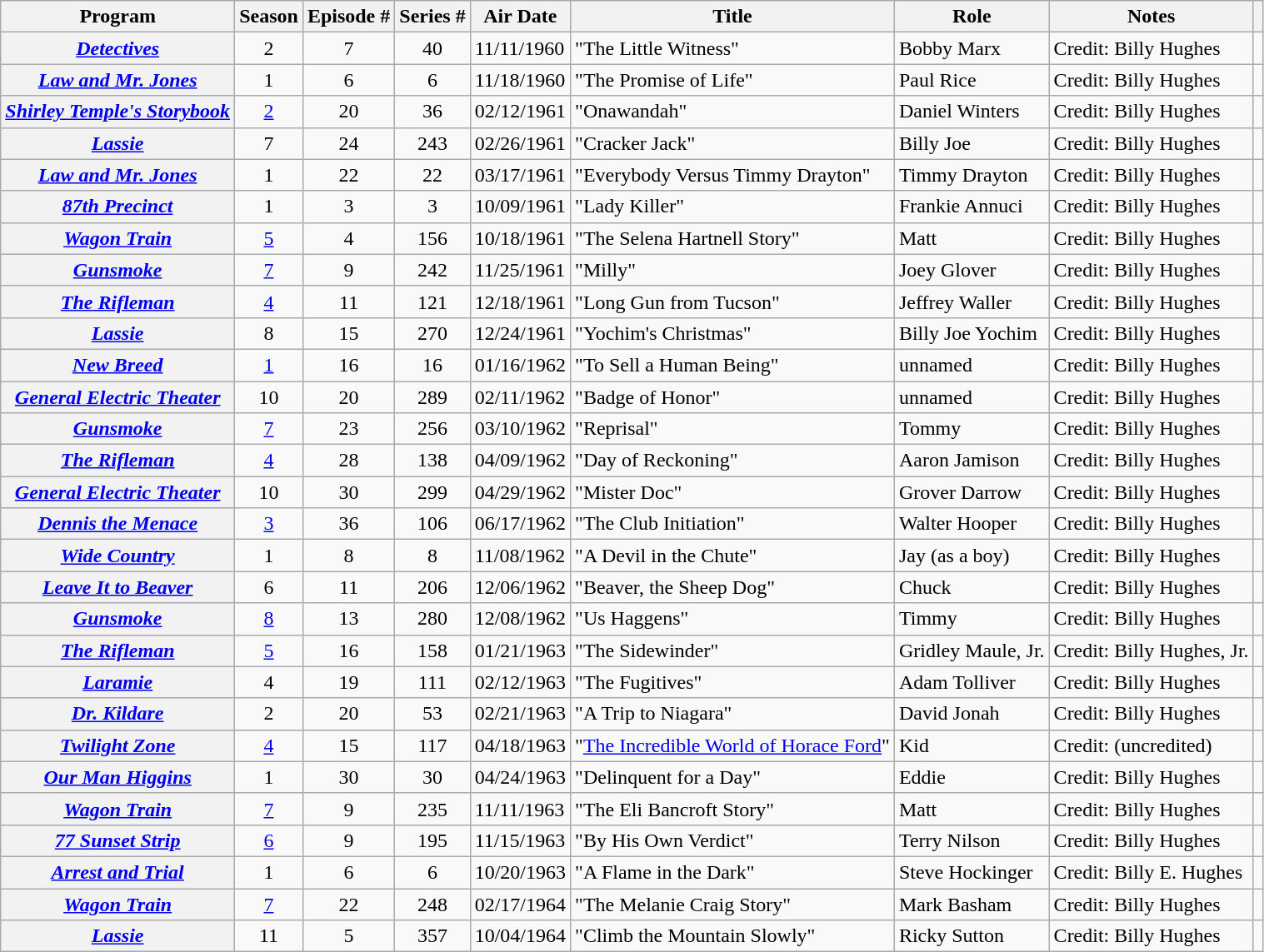<table class="wikitable plainrowheaders sortable">
<tr>
<th scope="col">Program</th>
<th scope="col">Season</th>
<th scope="col" class="unsortable">Episode #</th>
<th scope="col">Series #</th>
<th scope="col">Air Date</th>
<th scope="col">Title</th>
<th scope="col">Role</th>
<th scope="col" class="unsortable">Notes</th>
<th scope="col" class="unsortable"></th>
</tr>
<tr>
<th scope=row><em><a href='#'>Detectives</a></em></th>
<td style="text-align:center;">2</td>
<td style="text-align:center;">7</td>
<td style="text-align:center;">40</td>
<td>11/11/1960</td>
<td>"The Little Witness"</td>
<td>Bobby Marx</td>
<td>Credit: Billy Hughes</td>
<td style="text-align:center;"></td>
</tr>
<tr>
<th scope=row><em><a href='#'>Law and Mr. Jones</a></em></th>
<td style="text-align:center;">1</td>
<td style="text-align:center;">6</td>
<td style="text-align:center;">6</td>
<td>11/18/1960</td>
<td>"The Promise of Life"</td>
<td>Paul Rice</td>
<td>Credit: Billy Hughes</td>
<td style="text-align:center;"></td>
</tr>
<tr>
<th scope=row><em><a href='#'>Shirley Temple's Storybook</a></em></th>
<td style="text-align:center;"><a href='#'>2</a></td>
<td style="text-align:center;">20</td>
<td style="text-align:center;">36</td>
<td>02/12/1961</td>
<td>"Onawandah"</td>
<td>Daniel Winters</td>
<td>Credit: Billy Hughes</td>
<td style="text-align:center;"></td>
</tr>
<tr>
<th scope=row><em><a href='#'>Lassie</a></em></th>
<td style="text-align:center;">7</td>
<td style="text-align:center;">24</td>
<td style="text-align:center;">243</td>
<td>02/26/1961</td>
<td>"Cracker Jack"</td>
<td>Billy Joe</td>
<td>Credit: Billy Hughes</td>
<td style="text-align:center;"></td>
</tr>
<tr>
<th scope=row><em><a href='#'>Law and Mr. Jones</a></em></th>
<td style="text-align:center;">1</td>
<td style="text-align:center;">22</td>
<td style="text-align:center;">22</td>
<td>03/17/1961</td>
<td>"Everybody Versus Timmy Drayton"</td>
<td>Timmy Drayton</td>
<td>Credit: Billy Hughes</td>
<td style="text-align:center;"></td>
</tr>
<tr>
<th scope=row><em><a href='#'>87th Precinct</a></em></th>
<td style="text-align:center;">1</td>
<td style="text-align:center;">3</td>
<td style="text-align:center;">3</td>
<td>10/09/1961</td>
<td>"Lady Killer"</td>
<td>Frankie Annuci</td>
<td>Credit: Billy Hughes</td>
<td style="text-align:center;"></td>
</tr>
<tr>
<th scope=row><em><a href='#'>Wagon Train</a></em></th>
<td style="text-align:center;"><a href='#'>5</a></td>
<td style="text-align:center;">4</td>
<td style="text-align:center;">156</td>
<td>10/18/1961</td>
<td>"The Selena Hartnell Story"</td>
<td>Matt</td>
<td>Credit: Billy Hughes</td>
<td style="text-align:center;"></td>
</tr>
<tr>
<th scope=row><em><a href='#'>Gunsmoke</a></em></th>
<td style="text-align:center;"><a href='#'>7</a></td>
<td style="text-align:center;">9</td>
<td style="text-align:center;">242</td>
<td>11/25/1961</td>
<td>"Milly"</td>
<td>Joey Glover</td>
<td>Credit: Billy Hughes</td>
<td style="text-align:center;"></td>
</tr>
<tr>
<th scope=row><em><a href='#'>The Rifleman</a></em></th>
<td style="text-align:center;"><a href='#'>4</a></td>
<td style="text-align:center;">11</td>
<td style="text-align:center;">121</td>
<td>12/18/1961</td>
<td>"Long Gun from Tucson"</td>
<td>Jeffrey Waller</td>
<td>Credit: Billy Hughes</td>
<td style="text-align:center;"></td>
</tr>
<tr>
<th scope=row><em><a href='#'>Lassie</a></em></th>
<td style="text-align:center;">8</td>
<td style="text-align:center;">15</td>
<td style="text-align:center;">270</td>
<td>12/24/1961</td>
<td>"Yochim's Christmas"</td>
<td>Billy Joe Yochim</td>
<td>Credit: Billy Hughes</td>
<td style="text-align:center;"></td>
</tr>
<tr>
<th scope=row><em><a href='#'>New Breed</a></em></th>
<td style="text-align:center;"><a href='#'>1</a></td>
<td style="text-align:center;">16</td>
<td style="text-align:center;">16</td>
<td>01/16/1962</td>
<td>"To Sell a Human Being"</td>
<td>unnamed</td>
<td>Credit: Billy Hughes</td>
<td style="text-align:center;"></td>
</tr>
<tr>
<th scope=row><em><a href='#'>General Electric Theater</a></em></th>
<td style="text-align:center;">10</td>
<td style="text-align:center;">20</td>
<td style="text-align:center;">289</td>
<td>02/11/1962</td>
<td>"Badge of Honor"</td>
<td>unnamed</td>
<td>Credit: Billy Hughes</td>
<td style="text-align:center;"></td>
</tr>
<tr>
<th scope=row><em><a href='#'>Gunsmoke</a></em></th>
<td style="text-align:center;"><a href='#'>7</a></td>
<td style="text-align:center;">23</td>
<td style="text-align:center;">256</td>
<td>03/10/1962</td>
<td>"Reprisal"</td>
<td>Tommy</td>
<td>Credit: Billy Hughes</td>
<td style="text-align:center;"></td>
</tr>
<tr>
<th scope=row><em><a href='#'>The Rifleman</a></em></th>
<td style="text-align:center;"><a href='#'>4</a></td>
<td style="text-align:center;">28</td>
<td style="text-align:center;">138</td>
<td>04/09/1962</td>
<td>"Day of Reckoning"</td>
<td>Aaron Jamison</td>
<td>Credit: Billy Hughes</td>
<td style="text-align:center;"></td>
</tr>
<tr>
<th scope=row><em><a href='#'>General Electric Theater</a></em></th>
<td style="text-align:center;">10</td>
<td style="text-align:center;">30</td>
<td style="text-align:center;">299</td>
<td>04/29/1962</td>
<td>"Mister Doc"</td>
<td>Grover Darrow</td>
<td>Credit: Billy Hughes</td>
<td style="text-align:center;"></td>
</tr>
<tr>
<th scope=row><em><a href='#'>Dennis the Menace</a></em></th>
<td style="text-align:center;"><a href='#'>3</a></td>
<td style="text-align:center;">36</td>
<td style="text-align:center;">106</td>
<td>06/17/1962</td>
<td>"The Club Initiation"</td>
<td>Walter Hooper</td>
<td>Credit: Billy Hughes</td>
<td style="text-align:center;"></td>
</tr>
<tr>
<th scope=row><em><a href='#'>Wide Country</a></em></th>
<td style="text-align:center;">1</td>
<td style="text-align:center;">8</td>
<td style="text-align:center;">8</td>
<td>11/08/1962</td>
<td>"A Devil in the Chute"</td>
<td>Jay (as a boy)</td>
<td>Credit: Billy Hughes</td>
<td style="text-align:center;"></td>
</tr>
<tr>
<th scope=row><em><a href='#'>Leave It to Beaver</a></em></th>
<td style="text-align:center;">6</td>
<td style="text-align:center;">11</td>
<td style="text-align:center;">206</td>
<td>12/06/1962</td>
<td>"Beaver, the Sheep Dog"</td>
<td>Chuck</td>
<td>Credit: Billy Hughes</td>
<td style="text-align:center;"></td>
</tr>
<tr>
<th scope=row><em><a href='#'>Gunsmoke</a></em></th>
<td style="text-align:center;"><a href='#'>8</a></td>
<td style="text-align:center;">13</td>
<td style="text-align:center;">280</td>
<td>12/08/1962</td>
<td>"Us Haggens"</td>
<td>Timmy</td>
<td>Credit: Billy Hughes</td>
<td style="text-align:center;"></td>
</tr>
<tr>
<th scope=row><em><a href='#'>The Rifleman</a></em></th>
<td style="text-align:center;"><a href='#'>5</a></td>
<td style="text-align:center;">16</td>
<td style="text-align:center;">158</td>
<td>01/21/1963</td>
<td>"The Sidewinder"</td>
<td>Gridley Maule, Jr.</td>
<td>Credit: Billy Hughes, Jr.</td>
<td style="text-align:center;"></td>
</tr>
<tr>
<th scope=row><em><a href='#'>Laramie</a></em></th>
<td style="text-align:center;">4</td>
<td style="text-align:center;">19</td>
<td style="text-align:center;">111</td>
<td>02/12/1963</td>
<td>"The Fugitives"</td>
<td>Adam Tolliver</td>
<td>Credit: Billy Hughes</td>
<td style="text-align:center;"></td>
</tr>
<tr>
<th scope=row><em><a href='#'>Dr. Kildare</a></em></th>
<td style="text-align:center;">2</td>
<td style="text-align:center;">20</td>
<td style="text-align:center;">53</td>
<td>02/21/1963</td>
<td>"A Trip to Niagara"</td>
<td>David Jonah</td>
<td>Credit: Billy Hughes</td>
<td style="text-align:center;"></td>
</tr>
<tr>
<th scope=row><em><a href='#'>Twilight Zone</a></em></th>
<td style="text-align:center;"><a href='#'>4</a></td>
<td style="text-align:center;">15</td>
<td style="text-align:center;">117</td>
<td>04/18/1963</td>
<td>"<a href='#'>The Incredible World of Horace Ford</a>"</td>
<td>Kid</td>
<td>Credit: (uncredited)</td>
<td style="text-align:center;"></td>
</tr>
<tr>
<th scope=row><em><a href='#'>Our Man Higgins</a></em></th>
<td style="text-align:center;">1</td>
<td style="text-align:center;">30</td>
<td style="text-align:center;">30</td>
<td>04/24/1963</td>
<td>"Delinquent for a Day"</td>
<td>Eddie</td>
<td>Credit: Billy Hughes</td>
<td style="text-align:center;"></td>
</tr>
<tr>
<th scope=row><em><a href='#'>Wagon Train</a></em></th>
<td style="text-align:center;"><a href='#'>7</a></td>
<td style="text-align:center;">9</td>
<td style="text-align:center;">235</td>
<td>11/11/1963</td>
<td>"The Eli Bancroft Story"</td>
<td>Matt</td>
<td>Credit: Billy Hughes</td>
<td style="text-align:center;"></td>
</tr>
<tr>
<th scope=row><em><a href='#'>77 Sunset Strip</a></em></th>
<td style="text-align:center;"><a href='#'>6</a></td>
<td style="text-align:center;">9</td>
<td style="text-align:center;">195</td>
<td>11/15/1963</td>
<td>"By His Own Verdict"</td>
<td>Terry Nilson</td>
<td>Credit: Billy Hughes</td>
<td style="text-align:center;"></td>
</tr>
<tr>
<th scope=row><em><a href='#'>Arrest and Trial</a></em></th>
<td style="text-align:center;">1</td>
<td style="text-align:center;">6</td>
<td style="text-align:center;">6</td>
<td>10/20/1963</td>
<td>"A Flame in the Dark"</td>
<td>Steve Hockinger</td>
<td>Credit: Billy E. Hughes</td>
<td style="text-align:center;"></td>
</tr>
<tr>
<th scope=row><em><a href='#'>Wagon Train</a></em></th>
<td style="text-align:center;"><a href='#'>7</a></td>
<td style="text-align:center;">22</td>
<td style="text-align:center;">248</td>
<td>02/17/1964</td>
<td>"The Melanie Craig Story"</td>
<td>Mark Basham</td>
<td>Credit: Billy Hughes</td>
<td style="text-align:center;"></td>
</tr>
<tr>
<th scope=row><em><a href='#'>Lassie</a></em></th>
<td style="text-align:center;">11</td>
<td style="text-align:center;">5</td>
<td style="text-align:center;">357</td>
<td>10/04/1964</td>
<td>"Climb the Mountain Slowly"</td>
<td>Ricky Sutton</td>
<td>Credit: Billy Hughes</td>
<td style="text-align:center;"></td>
</tr>
</table>
